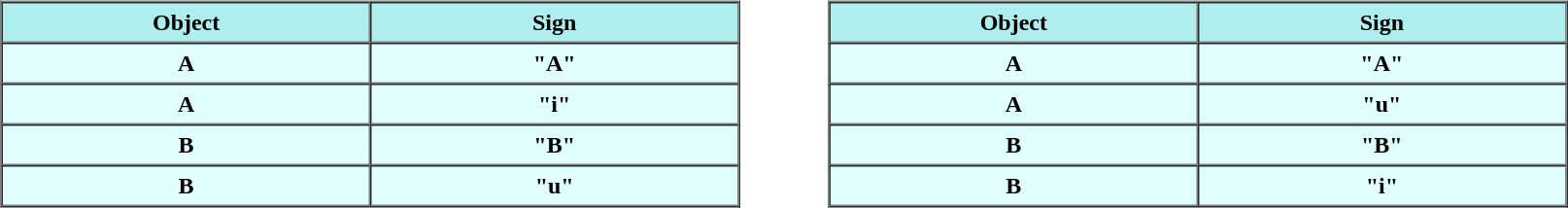<table align="center" style="width:90%">
<tr>
<td><br><table align="center" border="1" cellpadding="4" cellspacing="0" style="background:lightcyan; font-weight:bold; text-align:center; width:90%">
<tr style="background:paleturquoise">
<th style="width:50%">Object</th>
<th style="width:50%">Sign</th>
</tr>
<tr>
<td><strong>A</strong></td>
<td><strong>"A"</strong></td>
</tr>
<tr>
<td><strong>A</strong></td>
<td><strong>"i"</strong></td>
</tr>
<tr>
<td><strong>B</strong></td>
<td><strong>"B"</strong></td>
</tr>
<tr>
<td><strong>B</strong></td>
<td><strong>"u"</strong></td>
</tr>
</table>
</td>
<td><br><table align="center" border="1" cellpadding="4" cellspacing="0" style="background:lightcyan; font-weight:bold; text-align:center; width:90%">
<tr style="background:paleturquoise">
<th style="width:50%">Object</th>
<th style="width:50%">Sign</th>
</tr>
<tr>
<td><strong>A</strong></td>
<td><strong>"A"</strong></td>
</tr>
<tr>
<td><strong>A</strong></td>
<td><strong>"u"</strong></td>
</tr>
<tr>
<td><strong>B</strong></td>
<td><strong>"B"</strong></td>
</tr>
<tr>
<td><strong>B</strong></td>
<td><strong>"i"</strong></td>
</tr>
</table>
</td>
</tr>
</table>
